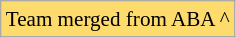<table class="wikitable">
<tr>
<td style="background-color:#FDDB6D;font-size: 88%;">Team merged from ABA ^</td>
</tr>
</table>
